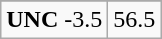<table class="wikitable">
<tr align="center">
</tr>
<tr align="center">
<td><strong>UNC</strong> -3.5</td>
<td>56.5</td>
</tr>
</table>
